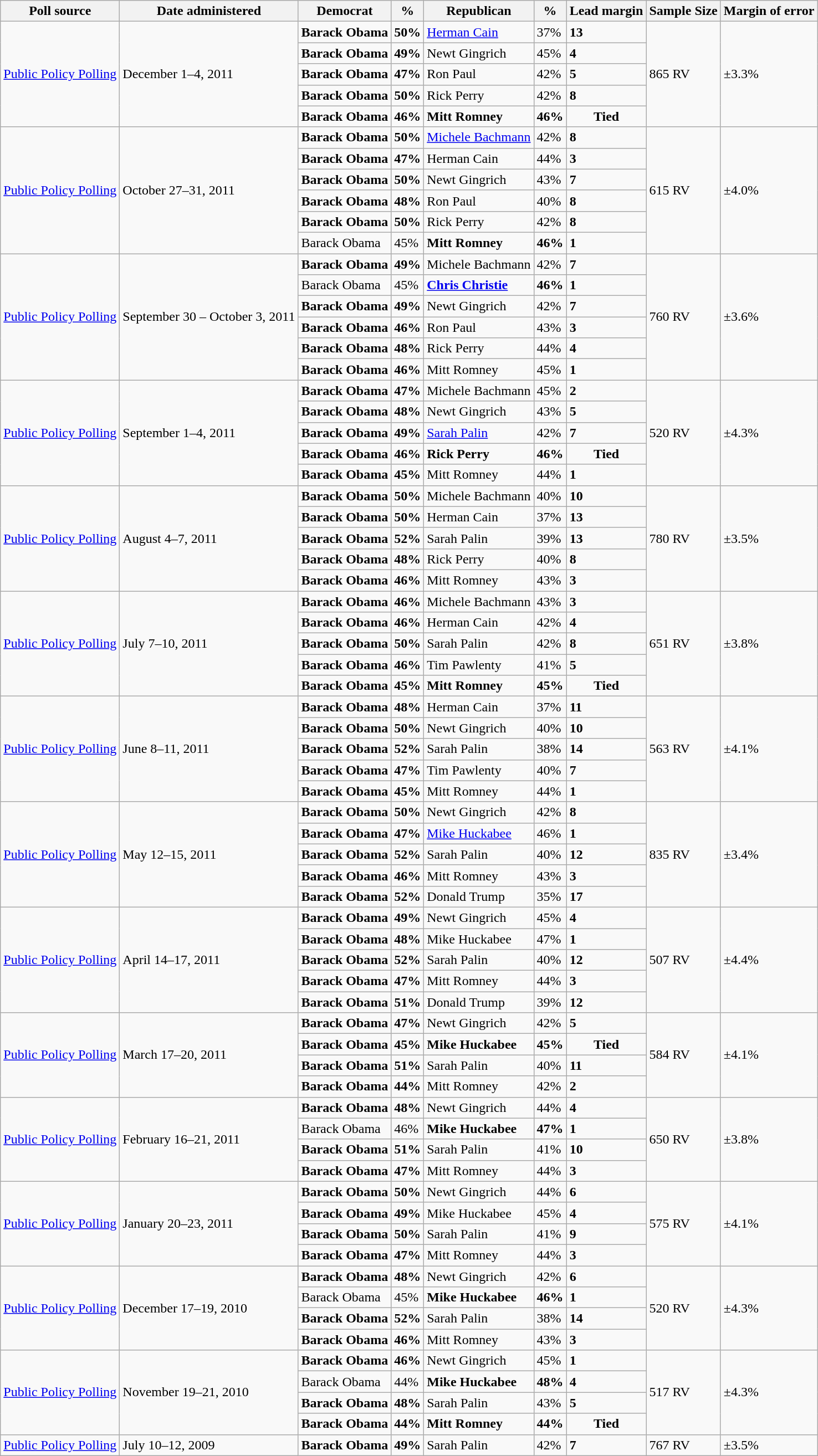<table class="wikitable">
<tr valign=bottom>
<th>Poll source</th>
<th>Date administered</th>
<th>Democrat</th>
<th>%</th>
<th>Republican</th>
<th>%</th>
<th>Lead margin</th>
<th>Sample Size</th>
<th>Margin of error</th>
</tr>
<tr>
<td rowspan=5><a href='#'>Public Policy Polling</a></td>
<td rowspan=5>December 1–4, 2011</td>
<td><strong>Barack Obama</strong></td>
<td><strong>50%</strong></td>
<td><a href='#'>Herman Cain</a></td>
<td>37%</td>
<td><strong>13</strong></td>
<td rowspan=5>865 RV</td>
<td rowspan=5>±3.3%</td>
</tr>
<tr>
<td><strong>Barack Obama</strong></td>
<td><strong>49%</strong></td>
<td>Newt Gingrich</td>
<td>45%</td>
<td><strong>4</strong></td>
</tr>
<tr>
<td><strong>Barack Obama</strong></td>
<td><strong>47%</strong></td>
<td>Ron Paul</td>
<td>42%</td>
<td><strong>5</strong></td>
</tr>
<tr>
<td><strong>Barack Obama</strong></td>
<td><strong>50%</strong></td>
<td>Rick Perry</td>
<td>42%</td>
<td><strong>8</strong></td>
</tr>
<tr>
<td><strong>Barack Obama</strong></td>
<td><strong>46%</strong></td>
<td><strong>Mitt Romney</strong></td>
<td><strong>46%</strong></td>
<td align=center><strong>Tied</strong></td>
</tr>
<tr>
<td rowspan=6><a href='#'>Public Policy Polling</a></td>
<td rowspan=6>October 27–31, 2011</td>
<td><strong>Barack Obama</strong></td>
<td><strong>50%</strong></td>
<td><a href='#'>Michele Bachmann</a></td>
<td>42%</td>
<td><strong>8</strong></td>
<td rowspan=6>615 RV</td>
<td rowspan=6>±4.0%</td>
</tr>
<tr>
<td><strong>Barack Obama</strong></td>
<td><strong>47%</strong></td>
<td>Herman Cain</td>
<td>44%</td>
<td><strong>3</strong></td>
</tr>
<tr>
<td><strong>Barack Obama</strong></td>
<td><strong>50%</strong></td>
<td>Newt Gingrich</td>
<td>43%</td>
<td><strong>7</strong></td>
</tr>
<tr>
<td><strong>Barack Obama</strong></td>
<td><strong>48%</strong></td>
<td>Ron Paul</td>
<td>40%</td>
<td><strong>8</strong></td>
</tr>
<tr>
<td><strong>Barack Obama</strong></td>
<td><strong>50%</strong></td>
<td>Rick Perry</td>
<td>42%</td>
<td><strong>8</strong></td>
</tr>
<tr>
<td>Barack Obama</td>
<td>45%</td>
<td><strong>Mitt Romney</strong></td>
<td><strong>46%</strong></td>
<td><strong>1</strong></td>
</tr>
<tr>
<td rowspan=6><a href='#'>Public Policy Polling</a></td>
<td rowspan=6>September 30 – October 3, 2011</td>
<td><strong>Barack Obama</strong></td>
<td><strong>49%</strong></td>
<td>Michele Bachmann</td>
<td>42%</td>
<td><strong>7</strong></td>
<td rowspan=6>760 RV</td>
<td rowspan=6>±3.6%</td>
</tr>
<tr>
<td>Barack Obama</td>
<td>45%</td>
<td><strong><a href='#'>Chris Christie</a></strong></td>
<td><strong>46%</strong></td>
<td><strong>1</strong></td>
</tr>
<tr>
<td><strong>Barack Obama</strong></td>
<td><strong>49%</strong></td>
<td>Newt Gingrich</td>
<td>42%</td>
<td><strong>7</strong></td>
</tr>
<tr>
<td><strong>Barack Obama</strong></td>
<td><strong>46%</strong></td>
<td>Ron Paul</td>
<td>43%</td>
<td><strong>3</strong></td>
</tr>
<tr>
<td><strong>Barack Obama</strong></td>
<td><strong>48%</strong></td>
<td>Rick Perry</td>
<td>44%</td>
<td><strong>4</strong></td>
</tr>
<tr>
<td><strong>Barack Obama</strong></td>
<td><strong>46%</strong></td>
<td>Mitt Romney</td>
<td>45%</td>
<td><strong>1</strong></td>
</tr>
<tr>
<td rowspan=5><a href='#'>Public Policy Polling</a></td>
<td rowspan=5>September 1–4, 2011</td>
<td><strong>Barack Obama</strong></td>
<td><strong>47%</strong></td>
<td>Michele Bachmann</td>
<td>45%</td>
<td><strong>2</strong></td>
<td rowspan=5>520 RV</td>
<td rowspan=5>±4.3%</td>
</tr>
<tr>
<td><strong>Barack Obama</strong></td>
<td><strong>48%</strong></td>
<td>Newt Gingrich</td>
<td>43%</td>
<td><strong>5</strong></td>
</tr>
<tr>
<td><strong>Barack Obama</strong></td>
<td><strong>49%</strong></td>
<td><a href='#'>Sarah Palin</a></td>
<td>42%</td>
<td><strong>7</strong></td>
</tr>
<tr>
<td><strong>Barack Obama</strong></td>
<td><strong>46%</strong></td>
<td><strong>Rick Perry</strong></td>
<td><strong>46%</strong></td>
<td align=center><strong>Tied</strong></td>
</tr>
<tr>
<td><strong>Barack Obama</strong></td>
<td><strong>45%</strong></td>
<td>Mitt Romney</td>
<td>44%</td>
<td><strong>1</strong></td>
</tr>
<tr>
<td rowspan=5><a href='#'>Public Policy Polling</a></td>
<td rowspan=5>August 4–7, 2011</td>
<td><strong>Barack Obama</strong></td>
<td><strong>50%</strong></td>
<td>Michele Bachmann</td>
<td>40%</td>
<td><strong>10</strong></td>
<td rowspan=5>780 RV</td>
<td rowspan=5>±3.5%</td>
</tr>
<tr>
<td><strong>Barack Obama</strong></td>
<td><strong>50%</strong></td>
<td>Herman Cain</td>
<td>37%</td>
<td><strong>13</strong></td>
</tr>
<tr>
<td><strong>Barack Obama</strong></td>
<td><strong>52%</strong></td>
<td>Sarah Palin</td>
<td>39%</td>
<td><strong>13</strong></td>
</tr>
<tr>
<td><strong>Barack Obama</strong></td>
<td><strong>48%</strong></td>
<td>Rick Perry</td>
<td>40%</td>
<td><strong>8</strong></td>
</tr>
<tr>
<td><strong>Barack Obama</strong></td>
<td><strong>46%</strong></td>
<td>Mitt Romney</td>
<td>43%</td>
<td><strong>3</strong></td>
</tr>
<tr>
<td rowspan=5><a href='#'>Public Policy Polling</a></td>
<td rowspan=5>July 7–10, 2011</td>
<td><strong>Barack Obama</strong></td>
<td><strong>46%</strong></td>
<td>Michele Bachmann</td>
<td>43%</td>
<td><strong>3</strong></td>
<td rowspan=5>651 RV</td>
<td rowspan=5>±3.8%</td>
</tr>
<tr>
<td><strong>Barack Obama</strong></td>
<td><strong>46%</strong></td>
<td>Herman Cain</td>
<td>42%</td>
<td><strong>4</strong></td>
</tr>
<tr>
<td><strong>Barack Obama</strong></td>
<td><strong>50%</strong></td>
<td>Sarah Palin</td>
<td>42%</td>
<td><strong>8</strong></td>
</tr>
<tr>
<td><strong>Barack Obama</strong></td>
<td><strong>46%</strong></td>
<td>Tim Pawlenty</td>
<td>41%</td>
<td><strong>5</strong></td>
</tr>
<tr>
<td><strong>Barack Obama</strong></td>
<td><strong>45%</strong></td>
<td><strong>Mitt Romney</strong></td>
<td><strong>45%</strong></td>
<td align=center><strong>Tied</strong></td>
</tr>
<tr>
<td rowspan=5><a href='#'>Public Policy Polling</a></td>
<td rowspan=5>June 8–11, 2011</td>
<td><strong>Barack Obama</strong></td>
<td><strong>48%</strong></td>
<td>Herman Cain</td>
<td>37%</td>
<td><strong>11</strong></td>
<td rowspan=5>563 RV</td>
<td rowspan=5>±4.1%</td>
</tr>
<tr>
<td><strong>Barack Obama</strong></td>
<td><strong>50%</strong></td>
<td>Newt Gingrich</td>
<td>40%</td>
<td><strong>10</strong></td>
</tr>
<tr>
<td><strong>Barack Obama</strong></td>
<td><strong>52%</strong></td>
<td>Sarah Palin</td>
<td>38%</td>
<td><strong>14</strong></td>
</tr>
<tr>
<td><strong>Barack Obama</strong></td>
<td><strong>47%</strong></td>
<td>Tim Pawlenty</td>
<td>40%</td>
<td><strong>7</strong></td>
</tr>
<tr>
<td><strong>Barack Obama</strong></td>
<td><strong>45%</strong></td>
<td>Mitt Romney</td>
<td>44%</td>
<td><strong>1</strong></td>
</tr>
<tr>
<td rowspan=5><a href='#'>Public Policy Polling</a></td>
<td rowspan=5>May 12–15, 2011</td>
<td><strong>Barack Obama</strong></td>
<td><strong>50%</strong></td>
<td>Newt Gingrich</td>
<td>42%</td>
<td><strong>8</strong></td>
<td rowspan=5>835 RV</td>
<td rowspan=5>±3.4%</td>
</tr>
<tr>
<td><strong>Barack Obama</strong></td>
<td><strong>47%</strong></td>
<td><a href='#'>Mike Huckabee</a></td>
<td>46%</td>
<td><strong>1</strong></td>
</tr>
<tr>
<td><strong>Barack Obama</strong></td>
<td><strong>52%</strong></td>
<td>Sarah Palin</td>
<td>40%</td>
<td><strong>12</strong></td>
</tr>
<tr>
<td><strong>Barack Obama</strong></td>
<td><strong>46%</strong></td>
<td>Mitt Romney</td>
<td>43%</td>
<td><strong>3</strong></td>
</tr>
<tr>
<td><strong>Barack Obama</strong></td>
<td><strong>52%</strong></td>
<td>Donald Trump</td>
<td>35%</td>
<td><strong>17</strong></td>
</tr>
<tr>
<td rowspan=5><a href='#'>Public Policy Polling</a></td>
<td rowspan=5>April 14–17, 2011</td>
<td><strong>Barack Obama</strong></td>
<td><strong>49%</strong></td>
<td>Newt Gingrich</td>
<td>45%</td>
<td><strong>4</strong></td>
<td rowspan=5>507 RV</td>
<td rowspan=5>±4.4%</td>
</tr>
<tr>
<td><strong>Barack Obama</strong></td>
<td><strong>48%</strong></td>
<td>Mike Huckabee</td>
<td>47%</td>
<td><strong>1</strong></td>
</tr>
<tr>
<td><strong>Barack Obama</strong></td>
<td><strong>52%</strong></td>
<td>Sarah Palin</td>
<td>40%</td>
<td><strong>12</strong></td>
</tr>
<tr>
<td><strong>Barack Obama</strong></td>
<td><strong>47%</strong></td>
<td>Mitt Romney</td>
<td>44%</td>
<td><strong>3</strong></td>
</tr>
<tr>
<td><strong>Barack Obama</strong></td>
<td><strong>51%</strong></td>
<td>Donald Trump</td>
<td>39%</td>
<td><strong>12</strong></td>
</tr>
<tr>
<td rowspan=4><a href='#'>Public Policy Polling</a></td>
<td rowspan=4>March 17–20, 2011</td>
<td><strong>Barack Obama</strong></td>
<td><strong>47%</strong></td>
<td>Newt Gingrich</td>
<td>42%</td>
<td><strong>5</strong></td>
<td rowspan=4>584 RV</td>
<td rowspan=4>±4.1%</td>
</tr>
<tr>
<td><strong>Barack Obama</strong></td>
<td><strong>45%</strong></td>
<td><strong>Mike Huckabee</strong></td>
<td><strong>45%</strong></td>
<td align=center><strong>Tied</strong></td>
</tr>
<tr>
<td><strong>Barack Obama</strong></td>
<td><strong>51%</strong></td>
<td>Sarah Palin</td>
<td>40%</td>
<td><strong>11</strong></td>
</tr>
<tr>
<td><strong>Barack Obama</strong></td>
<td><strong>44%</strong></td>
<td>Mitt Romney</td>
<td>42%</td>
<td><strong>2</strong></td>
</tr>
<tr>
<td rowspan=4><a href='#'>Public Policy Polling</a></td>
<td rowspan=4>February 16–21, 2011</td>
<td><strong>Barack Obama</strong></td>
<td><strong>48%</strong></td>
<td>Newt Gingrich</td>
<td>44%</td>
<td><strong>4</strong></td>
<td rowspan=4>650 RV</td>
<td rowspan=4>±3.8%</td>
</tr>
<tr>
<td>Barack Obama</td>
<td>46%</td>
<td><strong>Mike Huckabee</strong></td>
<td><strong>47%</strong></td>
<td><strong>1</strong></td>
</tr>
<tr>
<td><strong>Barack Obama</strong></td>
<td><strong>51%</strong></td>
<td>Sarah Palin</td>
<td>41%</td>
<td><strong>10</strong></td>
</tr>
<tr>
<td><strong>Barack Obama</strong></td>
<td><strong>47%</strong></td>
<td>Mitt Romney</td>
<td>44%</td>
<td><strong>3</strong></td>
</tr>
<tr>
<td rowspan=4><a href='#'>Public Policy Polling</a></td>
<td rowspan=4>January 20–23, 2011</td>
<td><strong>Barack Obama</strong></td>
<td><strong>50%</strong></td>
<td>Newt Gingrich</td>
<td>44%</td>
<td><strong>6</strong></td>
<td rowspan=4>575 RV</td>
<td rowspan=4>±4.1%</td>
</tr>
<tr>
<td><strong>Barack Obama</strong></td>
<td><strong>49%</strong></td>
<td>Mike Huckabee</td>
<td>45%</td>
<td><strong>4</strong></td>
</tr>
<tr>
<td><strong>Barack Obama</strong></td>
<td><strong>50%</strong></td>
<td>Sarah Palin</td>
<td>41%</td>
<td><strong>9</strong></td>
</tr>
<tr>
<td><strong>Barack Obama</strong></td>
<td><strong>47%</strong></td>
<td>Mitt Romney</td>
<td>44%</td>
<td><strong>3</strong></td>
</tr>
<tr>
<td rowspan=4><a href='#'>Public Policy Polling</a></td>
<td rowspan=4>December 17–19, 2010</td>
<td><strong>Barack Obama</strong></td>
<td><strong>48%</strong></td>
<td>Newt Gingrich</td>
<td>42%</td>
<td><strong>6</strong></td>
<td rowspan=4>520 RV</td>
<td rowspan=4>±4.3%</td>
</tr>
<tr>
<td>Barack Obama</td>
<td>45%</td>
<td><strong>Mike Huckabee</strong></td>
<td><strong>46%</strong></td>
<td><strong>1</strong></td>
</tr>
<tr>
<td><strong>Barack Obama</strong></td>
<td><strong>52%</strong></td>
<td>Sarah Palin</td>
<td>38%</td>
<td><strong>14</strong></td>
</tr>
<tr>
<td><strong>Barack Obama</strong></td>
<td><strong>46%</strong></td>
<td>Mitt Romney</td>
<td>43%</td>
<td><strong>3</strong></td>
</tr>
<tr>
<td rowspan=4><a href='#'>Public Policy Polling</a></td>
<td rowspan=4>November 19–21, 2010</td>
<td><strong>Barack Obama</strong></td>
<td><strong>46%</strong></td>
<td>Newt Gingrich</td>
<td>45%</td>
<td><strong>1</strong></td>
<td rowspan=4>517 RV</td>
<td rowspan=4>±4.3%</td>
</tr>
<tr>
<td>Barack Obama</td>
<td>44%</td>
<td><strong>Mike Huckabee</strong></td>
<td><strong>48%</strong></td>
<td><strong>4</strong></td>
</tr>
<tr>
<td><strong>Barack Obama</strong></td>
<td><strong>48%</strong></td>
<td>Sarah Palin</td>
<td>43%</td>
<td><strong>5</strong></td>
</tr>
<tr>
<td><strong>Barack Obama</strong></td>
<td><strong>44%</strong></td>
<td><strong>Mitt Romney</strong></td>
<td><strong>44%</strong></td>
<td align=center><strong>Tied</strong></td>
</tr>
<tr>
<td><a href='#'>Public Policy Polling</a></td>
<td>July 10–12, 2009</td>
<td><strong>Barack Obama</strong></td>
<td><strong>49%</strong></td>
<td>Sarah Palin</td>
<td>42%</td>
<td><strong>7</strong></td>
<td>767 RV</td>
<td>±3.5%</td>
</tr>
</table>
